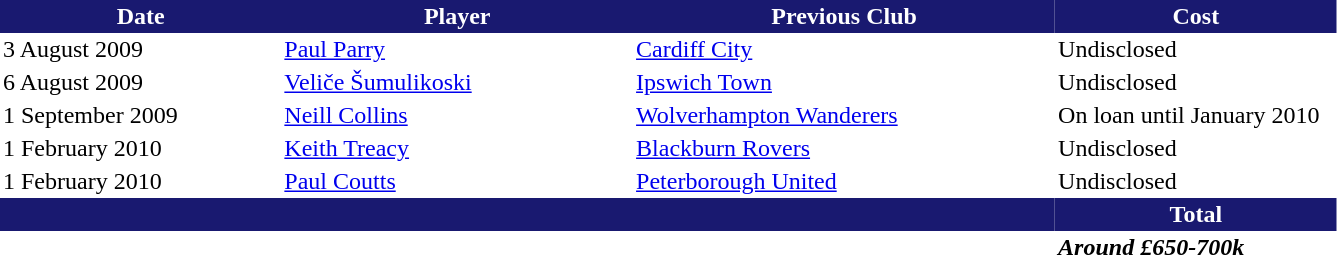<table border="0" cellspacing="0" cellpadding="2">
<tr style="background:#191970; color:white;">
<th width=20%>Date</th>
<th width=25%>Player</th>
<th width=30%>Previous Club</th>
<th width=20%>Cost</th>
</tr>
<tr>
<td>3 August 2009</td>
<td> <a href='#'>Paul Parry</a></td>
<td><a href='#'>Cardiff City</a></td>
<td>Undisclosed</td>
</tr>
<tr>
<td>6 August 2009</td>
<td> <a href='#'>Veliče Šumulikoski</a></td>
<td><a href='#'>Ipswich Town</a></td>
<td>Undisclosed</td>
</tr>
<tr>
<td>1 September 2009</td>
<td> <a href='#'>Neill Collins</a></td>
<td><a href='#'>Wolverhampton Wanderers</a></td>
<td>On loan until January 2010</td>
</tr>
<tr>
<td>1 February 2010</td>
<td>  <a href='#'>Keith Treacy</a></td>
<td><a href='#'>Blackburn Rovers</a></td>
<td>Undisclosed</td>
</tr>
<tr>
<td>1 February 2010</td>
<td>  <a href='#'>Paul Coutts</a></td>
<td><a href='#'>Peterborough United</a></td>
<td>Undisclosed</td>
</tr>
<tr style="background:#191970; color:white;">
<th width=5%></th>
<th width=7%></th>
<th width=8%></th>
<th width=12%>Total</th>
</tr>
<tr>
<td></td>
<td></td>
<td></td>
<td><strong><em>Around £650-700k</em></strong></td>
</tr>
</table>
